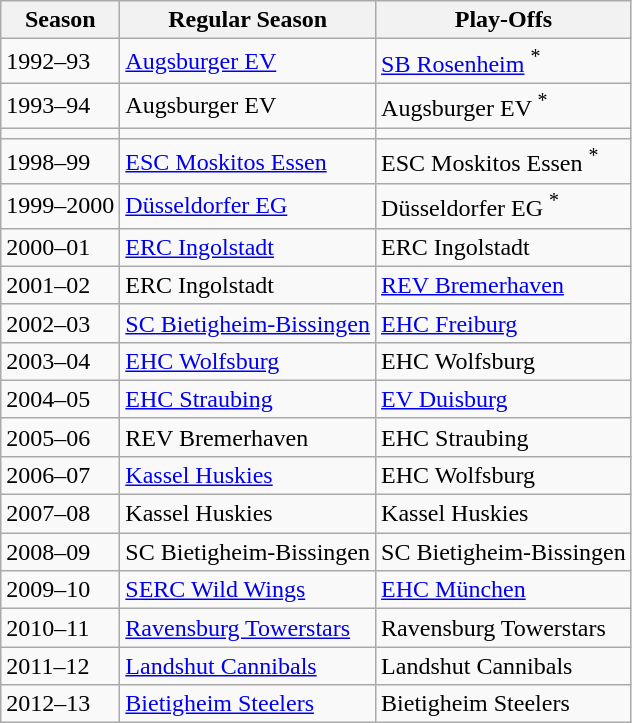<table class="wikitable">
<tr>
<th>Season</th>
<th>Regular Season</th>
<th>Play-Offs</th>
</tr>
<tr>
<td>1992–93</td>
<td><a href='#'>Augsburger EV</a></td>
<td><a href='#'>SB Rosenheim</a> <sup>*</sup></td>
</tr>
<tr>
<td>1993–94</td>
<td>Augsburger EV</td>
<td>Augsburger EV <sup>*</sup></td>
</tr>
<tr>
<td></td>
<td></td>
<td></td>
</tr>
<tr>
<td>1998–99</td>
<td><a href='#'>ESC Moskitos Essen</a></td>
<td>ESC Moskitos Essen <sup>*</sup></td>
</tr>
<tr>
<td>1999–2000</td>
<td><a href='#'>Düsseldorfer EG</a></td>
<td>Düsseldorfer EG <sup>*</sup></td>
</tr>
<tr>
<td>2000–01</td>
<td><a href='#'>ERC Ingolstadt</a></td>
<td>ERC Ingolstadt</td>
</tr>
<tr>
<td>2001–02</td>
<td>ERC Ingolstadt</td>
<td><a href='#'>REV Bremerhaven</a></td>
</tr>
<tr>
<td>2002–03</td>
<td><a href='#'>SC Bietigheim-Bissingen</a></td>
<td><a href='#'>EHC Freiburg</a></td>
</tr>
<tr>
<td>2003–04</td>
<td><a href='#'>EHC Wolfsburg</a></td>
<td>EHC Wolfsburg</td>
</tr>
<tr>
<td>2004–05</td>
<td><a href='#'>EHC Straubing</a></td>
<td><a href='#'>EV Duisburg</a></td>
</tr>
<tr>
<td>2005–06</td>
<td>REV Bremerhaven</td>
<td>EHC Straubing</td>
</tr>
<tr>
<td>2006–07</td>
<td><a href='#'>Kassel Huskies</a></td>
<td>EHC Wolfsburg</td>
</tr>
<tr>
<td>2007–08</td>
<td>Kassel Huskies</td>
<td>Kassel Huskies</td>
</tr>
<tr>
<td>2008–09</td>
<td>SC Bietigheim-Bissingen</td>
<td>SC Bietigheim-Bissingen</td>
</tr>
<tr>
<td>2009–10</td>
<td><a href='#'>SERC Wild Wings</a></td>
<td><a href='#'>EHC München</a></td>
</tr>
<tr>
<td>2010–11</td>
<td><a href='#'>Ravensburg Towerstars</a></td>
<td>Ravensburg Towerstars</td>
</tr>
<tr>
<td>2011–12</td>
<td><a href='#'>Landshut Cannibals</a></td>
<td>Landshut Cannibals</td>
</tr>
<tr>
<td>2012–13</td>
<td><a href='#'>Bietigheim Steelers</a></td>
<td>Bietigheim Steelers</td>
</tr>
</table>
